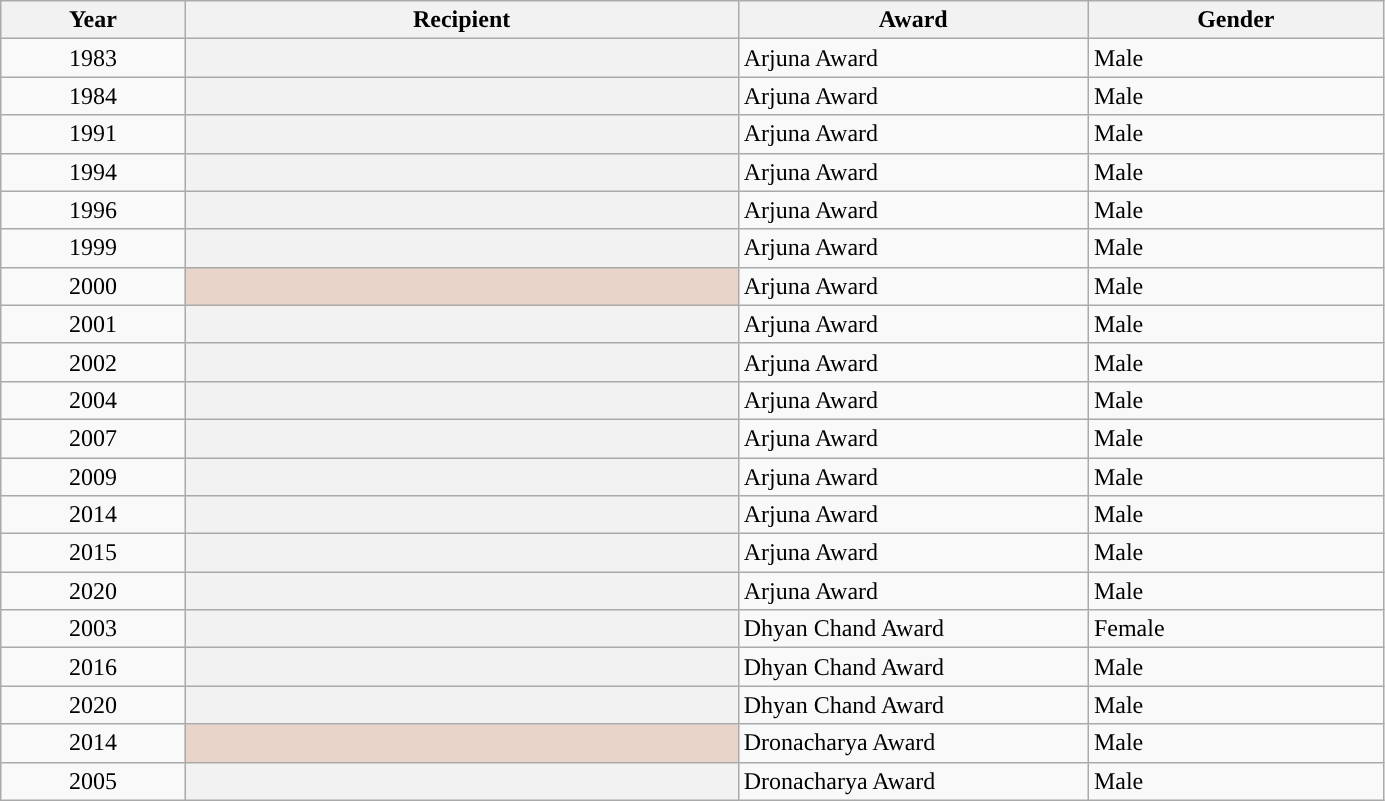<table class="wikitable plainrowheaders sortable" style="width:73%">
<tr>
<th scope="col" style="width:10%">Year</th>
<th scope="col" style="width:30%">Recipient</th>
<th scope="col" style="width:19%">Award</th>
<th scope="col" style="width:16%">Gender</th>
</tr>
<tr>
<td style="text-align:center;">1983</td>
<th scope="row"></th>
<td>Arjuna Award</td>
<td>Male</td>
</tr>
<tr>
<td style="text-align:center;">1984</td>
<th scope="row"></th>
<td>Arjuna Award</td>
<td>Male</td>
</tr>
<tr>
<td style="text-align:center;">1991</td>
<th scope="row"></th>
<td>Arjuna Award</td>
<td>Male</td>
</tr>
<tr>
<td style="text-align:center;">1994</td>
<th scope="row"></th>
<td>Arjuna Award</td>
<td>Male</td>
</tr>
<tr>
<td style="text-align:center;">1996</td>
<th scope="row"></th>
<td>Arjuna Award</td>
<td>Male</td>
</tr>
<tr>
<td style="text-align:center;">1999</td>
<th scope="row"></th>
<td>Arjuna Award</td>
<td>Male</td>
</tr>
<tr>
<td style="text-align:center;">2000</td>
<th scope="row" style="background-color:#E9D4C9"> </th>
<td>Arjuna Award</td>
<td>Male</td>
</tr>
<tr>
<td style="text-align:center;">2001</td>
<th scope="row"></th>
<td>Arjuna Award</td>
<td>Male</td>
</tr>
<tr>
<td style="text-align:center;">2002</td>
<th scope="row"></th>
<td>Arjuna Award</td>
<td>Male</td>
</tr>
<tr>
<td style="text-align:center;">2004</td>
<th scope="row"></th>
<td>Arjuna Award</td>
<td>Male</td>
</tr>
<tr>
<td style="text-align:center;">2007</td>
<th scope="row"></th>
<td>Arjuna Award</td>
<td>Male</td>
</tr>
<tr>
<td style="text-align:center;">2009</td>
<th scope="row"></th>
<td>Arjuna Award</td>
<td>Male</td>
</tr>
<tr>
<td style="text-align:center;">2014</td>
<th scope="row"></th>
<td>Arjuna Award</td>
<td>Male</td>
</tr>
<tr>
<td style="text-align:center;">2015</td>
<th scope="row"></th>
<td>Arjuna Award</td>
<td>Male</td>
</tr>
<tr>
<td style="text-align:center;">2020</td>
<th scope="row"></th>
<td>Arjuna Award</td>
<td>Male</td>
</tr>
<tr>
<td style="text-align:center;">2003</td>
<th scope="row"></th>
<td>Dhyan Chand Award</td>
<td>Female</td>
</tr>
<tr>
<td style="text-align:center;">2016</td>
<th scope="row"></th>
<td>Dhyan Chand Award</td>
<td>Male</td>
</tr>
<tr>
<td style="text-align:center;">2020</td>
<th scope="row"></th>
<td>Dhyan Chand Award</td>
<td>Male</td>
</tr>
<tr>
<td style="text-align:center;">2014</td>
<th scope="row" style="background-color:#E9D4C9"> </th>
<td>Dronacharya Award</td>
<td>Male</td>
</tr>
<tr>
<td style="text-align:center;">2005</td>
<th scope="row"></th>
<td>Dronacharya Award</td>
<td>Male</td>
</tr>
</table>
